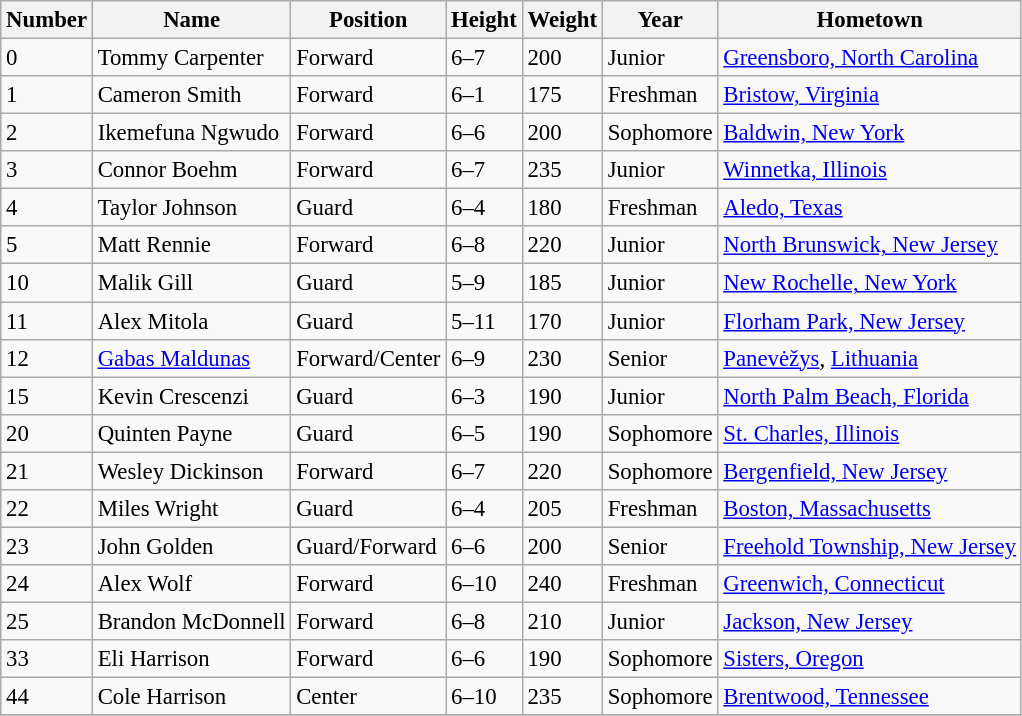<table class="wikitable" style="font-size: 95%;">
<tr>
<th>Number</th>
<th>Name</th>
<th>Position</th>
<th>Height</th>
<th>Weight</th>
<th>Year</th>
<th>Hometown</th>
</tr>
<tr>
<td>0</td>
<td>Tommy Carpenter</td>
<td>Forward</td>
<td>6–7</td>
<td>200</td>
<td>Junior</td>
<td><a href='#'>Greensboro, North Carolina</a></td>
</tr>
<tr>
<td>1</td>
<td>Cameron Smith</td>
<td>Forward</td>
<td>6–1</td>
<td>175</td>
<td>Freshman</td>
<td><a href='#'>Bristow, Virginia</a></td>
</tr>
<tr>
<td>2</td>
<td>Ikemefuna Ngwudo</td>
<td>Forward</td>
<td>6–6</td>
<td>200</td>
<td>Sophomore</td>
<td><a href='#'>Baldwin, New York</a></td>
</tr>
<tr>
<td>3</td>
<td>Connor Boehm</td>
<td>Forward</td>
<td>6–7</td>
<td>235</td>
<td>Junior</td>
<td><a href='#'>Winnetka, Illinois</a></td>
</tr>
<tr>
<td>4</td>
<td>Taylor Johnson</td>
<td>Guard</td>
<td>6–4</td>
<td>180</td>
<td>Freshman</td>
<td><a href='#'>Aledo, Texas</a></td>
</tr>
<tr>
<td>5</td>
<td>Matt Rennie</td>
<td>Forward</td>
<td>6–8</td>
<td>220</td>
<td>Junior</td>
<td><a href='#'>North Brunswick, New Jersey</a></td>
</tr>
<tr>
<td>10</td>
<td>Malik Gill</td>
<td>Guard</td>
<td>5–9</td>
<td>185</td>
<td>Junior</td>
<td><a href='#'>New Rochelle, New York</a></td>
</tr>
<tr>
<td>11</td>
<td>Alex Mitola</td>
<td>Guard</td>
<td>5–11</td>
<td>170</td>
<td>Junior</td>
<td><a href='#'>Florham Park, New Jersey</a></td>
</tr>
<tr>
<td>12</td>
<td><a href='#'>Gabas Maldunas</a></td>
<td>Forward/Center</td>
<td>6–9</td>
<td>230</td>
<td>Senior</td>
<td><a href='#'>Panevėžys</a>, <a href='#'>Lithuania</a></td>
</tr>
<tr>
<td>15</td>
<td>Kevin Crescenzi</td>
<td>Guard</td>
<td>6–3</td>
<td>190</td>
<td>Junior</td>
<td><a href='#'>North Palm Beach, Florida</a></td>
</tr>
<tr>
<td>20</td>
<td>Quinten Payne</td>
<td>Guard</td>
<td>6–5</td>
<td>190</td>
<td>Sophomore</td>
<td><a href='#'>St. Charles, Illinois</a></td>
</tr>
<tr>
<td>21</td>
<td>Wesley Dickinson</td>
<td>Forward</td>
<td>6–7</td>
<td>220</td>
<td>Sophomore</td>
<td><a href='#'>Bergenfield, New Jersey</a></td>
</tr>
<tr>
<td>22</td>
<td>Miles Wright</td>
<td>Guard</td>
<td>6–4</td>
<td>205</td>
<td>Freshman</td>
<td><a href='#'>Boston, Massachusetts</a></td>
</tr>
<tr>
<td>23</td>
<td>John Golden</td>
<td>Guard/Forward</td>
<td>6–6</td>
<td>200</td>
<td>Senior</td>
<td><a href='#'>Freehold Township, New Jersey</a></td>
</tr>
<tr>
<td>24</td>
<td>Alex Wolf</td>
<td>Forward</td>
<td>6–10</td>
<td>240</td>
<td>Freshman</td>
<td><a href='#'>Greenwich, Connecticut</a></td>
</tr>
<tr>
<td>25</td>
<td>Brandon McDonnell</td>
<td>Forward</td>
<td>6–8</td>
<td>210</td>
<td>Junior</td>
<td><a href='#'>Jackson, New Jersey</a></td>
</tr>
<tr>
<td>33</td>
<td>Eli Harrison</td>
<td>Forward</td>
<td>6–6</td>
<td>190</td>
<td>Sophomore</td>
<td><a href='#'>Sisters, Oregon</a></td>
</tr>
<tr>
<td>44</td>
<td>Cole Harrison</td>
<td>Center</td>
<td>6–10</td>
<td>235</td>
<td>Sophomore</td>
<td><a href='#'>Brentwood, Tennessee</a></td>
</tr>
<tr>
</tr>
</table>
